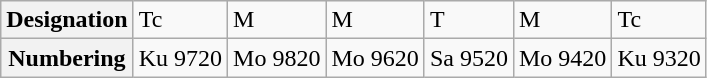<table class="wikitable">
<tr>
<th>Designation</th>
<td>Tc</td>
<td>M</td>
<td>M</td>
<td>T</td>
<td>M</td>
<td>Tc</td>
</tr>
<tr>
<th>Numbering</th>
<td>Ku 9720</td>
<td>Mo 9820</td>
<td>Mo 9620</td>
<td>Sa 9520</td>
<td>Mo 9420</td>
<td>Ku 9320</td>
</tr>
</table>
